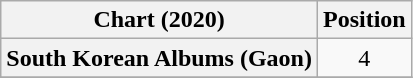<table class="wikitable plainrowheaders" style="text-align:center;">
<tr>
<th>Chart (2020)</th>
<th>Position</th>
</tr>
<tr>
<th scope="row">South Korean Albums (Gaon)</th>
<td>4</td>
</tr>
<tr>
</tr>
</table>
